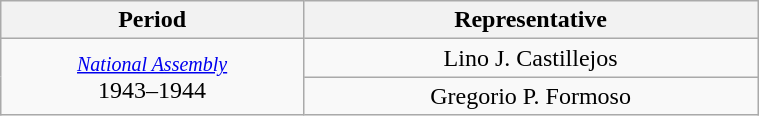<table class="wikitable" style="text-align:center; width:40%;">
<tr>
<th width="40%">Period</th>
<th>Representative</th>
</tr>
<tr>
<td rowspan="2"><small><a href='#'><em>National Assembly</em></a></small><br>1943–1944</td>
<td>Lino J. Castillejos</td>
</tr>
<tr>
<td>Gregorio P. Formoso</td>
</tr>
</table>
